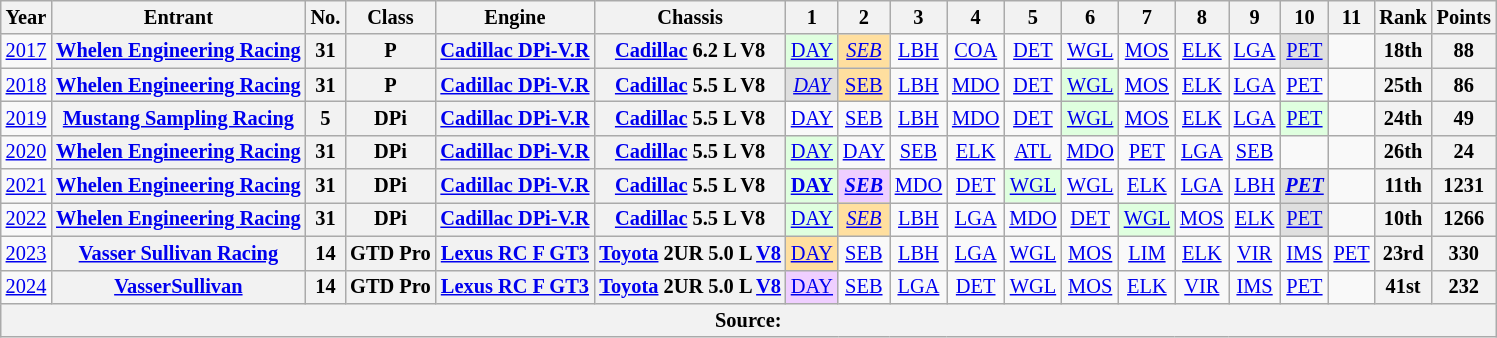<table class="wikitable" style="text-align:center; font-size:85%">
<tr>
<th>Year</th>
<th>Entrant</th>
<th>No.</th>
<th>Class</th>
<th>Engine</th>
<th>Chassis</th>
<th>1</th>
<th>2</th>
<th>3</th>
<th>4</th>
<th>5</th>
<th>6</th>
<th>7</th>
<th>8</th>
<th>9</th>
<th>10</th>
<th>11</th>
<th>Rank</th>
<th>Points</th>
</tr>
<tr>
<td><a href='#'>2017</a></td>
<th nowrap><a href='#'>Whelen Engineering Racing</a></th>
<th>31</th>
<th>P</th>
<th nowrap><a href='#'>Cadillac DPi-V.R</a></th>
<th nowrap><a href='#'>Cadillac</a> 6.2 L V8</th>
<td style="background:#DFFFDF;"><a href='#'>DAY</a><br></td>
<td style="background:#FFDF9F;"><em><a href='#'>SEB</a></em><br></td>
<td><a href='#'>LBH</a></td>
<td><a href='#'>COA</a></td>
<td><a href='#'>DET</a></td>
<td><a href='#'>WGL</a></td>
<td><a href='#'>MOS</a></td>
<td><a href='#'>ELK</a></td>
<td><a href='#'>LGA</a></td>
<td style="background:#DFDFDF;"><a href='#'>PET</a><br></td>
<td></td>
<th>18th</th>
<th>88</th>
</tr>
<tr>
<td><a href='#'>2018</a></td>
<th nowrap><a href='#'>Whelen Engineering Racing</a></th>
<th>31</th>
<th>P</th>
<th nowrap><a href='#'>Cadillac DPi-V.R</a></th>
<th nowrap><a href='#'>Cadillac</a> 5.5 L V8</th>
<td style="background:#DFDFDF;"><em><a href='#'>DAY</a></em><br></td>
<td style="background:#FFDF9F;"><a href='#'>SEB</a><br></td>
<td><a href='#'>LBH</a></td>
<td><a href='#'>MDO</a></td>
<td><a href='#'>DET</a></td>
<td style="background:#DFFFDF;"><a href='#'>WGL</a><br></td>
<td><a href='#'>MOS</a></td>
<td><a href='#'>ELK</a></td>
<td><a href='#'>LGA</a></td>
<td><a href='#'>PET</a></td>
<td></td>
<th>25th</th>
<th>86</th>
</tr>
<tr>
<td><a href='#'>2019</a></td>
<th nowrap><a href='#'>Mustang Sampling Racing</a></th>
<th>5</th>
<th>DPi</th>
<th nowrap><a href='#'>Cadillac DPi-V.R</a></th>
<th nowrap><a href='#'>Cadillac</a> 5.5 L V8</th>
<td><a href='#'>DAY</a></td>
<td><a href='#'>SEB</a></td>
<td><a href='#'>LBH</a></td>
<td><a href='#'>MDO</a></td>
<td><a href='#'>DET</a></td>
<td style="background:#DFFFDF;"><a href='#'>WGL</a><br></td>
<td><a href='#'>MOS</a></td>
<td><a href='#'>ELK</a></td>
<td><a href='#'>LGA</a></td>
<td style="background:#DFFFDF;"><a href='#'>PET</a><br></td>
<td></td>
<th>24th</th>
<th>49</th>
</tr>
<tr>
<td><a href='#'>2020</a></td>
<th nowrap><a href='#'>Whelen Engineering Racing</a></th>
<th>31</th>
<th>DPi</th>
<th nowrap><a href='#'>Cadillac DPi-V.R</a></th>
<th nowrap><a href='#'>Cadillac</a> 5.5 L V8</th>
<td style="background:#DFFFDF;"><a href='#'>DAY</a><br></td>
<td><a href='#'>DAY</a></td>
<td><a href='#'>SEB</a></td>
<td><a href='#'>ELK</a></td>
<td><a href='#'>ATL</a></td>
<td><a href='#'>MDO</a></td>
<td><a href='#'>PET</a></td>
<td><a href='#'>LGA</a></td>
<td><a href='#'>SEB</a></td>
<td></td>
<td></td>
<th>26th</th>
<th>24</th>
</tr>
<tr>
<td><a href='#'>2021</a></td>
<th nowrap><a href='#'>Whelen Engineering Racing</a></th>
<th>31</th>
<th>DPi</th>
<th nowrap><a href='#'>Cadillac DPi-V.R</a></th>
<th nowrap><a href='#'>Cadillac</a> 5.5 L V8</th>
<td style="background:#DFFFDF;"><strong><a href='#'>DAY</a></strong><br></td>
<td style="background:#EFCFFF;"><strong><em><a href='#'>SEB</a></em></strong><br></td>
<td><a href='#'>MDO</a></td>
<td><a href='#'>DET</a></td>
<td style="background:#DFFFDF;"><a href='#'>WGL</a><br></td>
<td><a href='#'>WGL</a></td>
<td><a href='#'>ELK</a></td>
<td><a href='#'>LGA</a></td>
<td><a href='#'>LBH</a></td>
<td style="background:#DFDFDF;"><strong><em><a href='#'>PET</a></em></strong><br></td>
<td></td>
<th>11th</th>
<th>1231</th>
</tr>
<tr>
<td><a href='#'>2022</a></td>
<th nowrap><a href='#'>Whelen Engineering Racing</a></th>
<th>31</th>
<th>DPi</th>
<th nowrap><a href='#'>Cadillac DPi-V.R</a></th>
<th nowrap><a href='#'>Cadillac</a> 5.5 L V8</th>
<td style="background:#DFFFDF;"><a href='#'>DAY</a><br></td>
<td style="background:#FFDF9F;"><em><a href='#'>SEB</a></em><br></td>
<td><a href='#'>LBH</a></td>
<td><a href='#'>LGA</a></td>
<td><a href='#'>MDO</a></td>
<td><a href='#'>DET</a></td>
<td style="background:#DFFFDF;"><a href='#'>WGL</a><br></td>
<td><a href='#'>MOS</a></td>
<td><a href='#'>ELK</a></td>
<td style="background:#DFDFDF;"><a href='#'>PET</a><br></td>
<td></td>
<th>10th</th>
<th>1266</th>
</tr>
<tr>
<td><a href='#'>2023</a></td>
<th nowrap><a href='#'>Vasser Sullivan Racing</a></th>
<th>14</th>
<th nowrap>GTD Pro</th>
<th nowrap><a href='#'>Lexus RC F GT3</a></th>
<th nowrap><a href='#'>Toyota</a> 2UR 5.0 L <a href='#'>V8</a></th>
<td style="background:#FFDF9F;"><a href='#'>DAY</a><br></td>
<td><a href='#'>SEB</a></td>
<td><a href='#'>LBH</a></td>
<td><a href='#'>LGA</a></td>
<td><a href='#'>WGL</a></td>
<td><a href='#'>MOS</a></td>
<td><a href='#'>LIM</a></td>
<td><a href='#'>ELK</a></td>
<td><a href='#'>VIR</a></td>
<td><a href='#'>IMS</a></td>
<td><a href='#'>PET</a></td>
<th>23rd</th>
<th>330</th>
</tr>
<tr>
<td><a href='#'>2024</a></td>
<th nowrap><a href='#'>VasserSullivan</a></th>
<th>14</th>
<th nowrap>GTD Pro</th>
<th nowrap><a href='#'>Lexus RC F GT3</a></th>
<th nowrap><a href='#'>Toyota</a> 2UR 5.0 L <a href='#'>V8</a></th>
<td style="background:#EFCFFF;"><a href='#'>DAY</a><br></td>
<td><a href='#'>SEB</a></td>
<td><a href='#'>LGA</a></td>
<td><a href='#'>DET</a></td>
<td><a href='#'>WGL</a></td>
<td><a href='#'>MOS</a></td>
<td><a href='#'>ELK</a></td>
<td><a href='#'>VIR</a></td>
<td><a href='#'>IMS</a></td>
<td><a href='#'>PET</a></td>
<td></td>
<th>41st</th>
<th>232</th>
</tr>
<tr>
<th colspan="19">Source:</th>
</tr>
</table>
